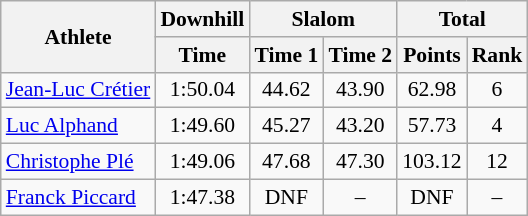<table class="wikitable" style="font-size:90%">
<tr>
<th rowspan="2">Athlete</th>
<th>Downhill</th>
<th colspan="2">Slalom</th>
<th colspan="2">Total</th>
</tr>
<tr>
<th>Time</th>
<th>Time 1</th>
<th>Time 2</th>
<th>Points</th>
<th>Rank</th>
</tr>
<tr>
<td><a href='#'>Jean-Luc Crétier</a></td>
<td align="center">1:50.04</td>
<td align="center">44.62</td>
<td align="center">43.90</td>
<td align="center">62.98</td>
<td align="center">6</td>
</tr>
<tr>
<td><a href='#'>Luc Alphand</a></td>
<td align="center">1:49.60</td>
<td align="center">45.27</td>
<td align="center">43.20</td>
<td align="center">57.73</td>
<td align="center">4</td>
</tr>
<tr>
<td><a href='#'>Christophe Plé</a></td>
<td align="center">1:49.06</td>
<td align="center">47.68</td>
<td align="center">47.30</td>
<td align="center">103.12</td>
<td align="center">12</td>
</tr>
<tr>
<td><a href='#'>Franck Piccard</a></td>
<td align="center">1:47.38</td>
<td align="center">DNF</td>
<td align="center">–</td>
<td align="center">DNF</td>
<td align="center">–</td>
</tr>
</table>
